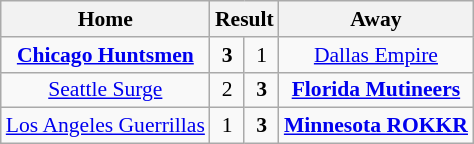<table class="wikitable" style="border-collapse: collapse;text-align: center; font-size:90%;">
<tr>
<th>Home</th>
<th colspan="2">Result</th>
<th>Away</th>
</tr>
<tr>
<td><strong><a href='#'>Chicago Huntsmen</a></strong></td>
<td><strong>3</strong></td>
<td>1</td>
<td><a href='#'>Dallas Empire</a></td>
</tr>
<tr>
<td><a href='#'>Seattle Surge</a></td>
<td>2</td>
<td><strong>3</strong></td>
<td><strong><a href='#'>Florida Mutineers</a></strong></td>
</tr>
<tr>
<td><a href='#'>Los Angeles Guerrillas</a></td>
<td>1</td>
<td><strong>3</strong></td>
<td><strong><a href='#'>Minnesota ROKKR</a></strong></td>
</tr>
</table>
